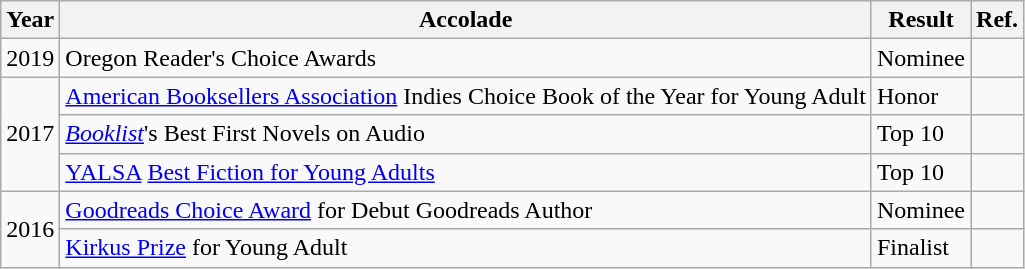<table class="wikitable sortable">
<tr>
<th>Year</th>
<th>Accolade</th>
<th>Result</th>
<th>Ref.</th>
</tr>
<tr>
<td>2019</td>
<td>Oregon Reader's Choice Awards</td>
<td>Nominee</td>
<td></td>
</tr>
<tr>
<td rowspan="3">2017</td>
<td><a href='#'>American Booksellers Association</a> Indies Choice Book of the Year for Young Adult</td>
<td>Honor</td>
<td></td>
</tr>
<tr>
<td><em><a href='#'>Booklist</a></em>'s Best First Novels on Audio</td>
<td>Top 10</td>
<td></td>
</tr>
<tr>
<td><a href='#'>YALSA</a> <a href='#'>Best Fiction for Young Adults</a></td>
<td>Top 10</td>
<td></td>
</tr>
<tr>
<td rowspan="2">2016</td>
<td><a href='#'>Goodreads Choice Award</a> for Debut Goodreads Author</td>
<td>Nominee</td>
<td></td>
</tr>
<tr>
<td><a href='#'>Kirkus Prize</a> for Young Adult</td>
<td>Finalist</td>
<td></td>
</tr>
</table>
